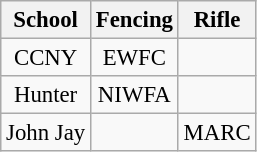<table class="wikitable" style="text-align:center; font-size:95%">
<tr>
<th>School</th>
<th>Fencing</th>
<th>Rifle</th>
</tr>
<tr>
<td>CCNY</td>
<td>EWFC</td>
<td></td>
</tr>
<tr>
<td>Hunter</td>
<td>NIWFA</td>
<td></td>
</tr>
<tr>
<td>John Jay</td>
<td></td>
<td>MARC</td>
</tr>
</table>
